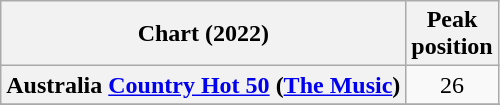<table class="wikitable sortable plainrowheaders" style="text-align:center;">
<tr>
<th scope="col">Chart (2022)</th>
<th scope="col">Peak<br>position</th>
</tr>
<tr>
<th scope="row">Australia <a href='#'>Country Hot 50</a> (<a href='#'>The Music</a>)</th>
<td>26</td>
</tr>
<tr>
</tr>
<tr>
</tr>
</table>
